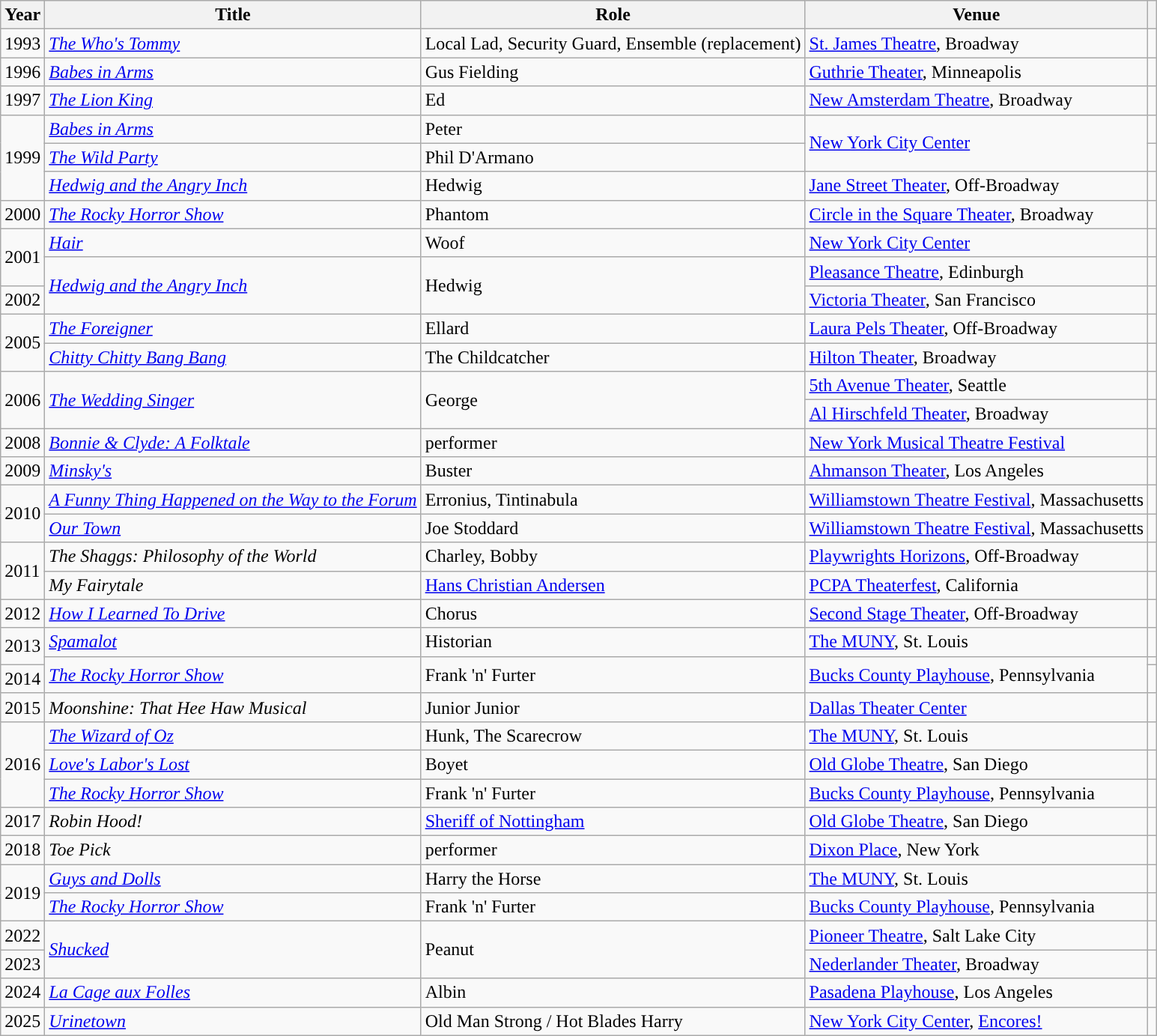<table class="wikitable plainrowheaders sortable" style="margin-right: 0;">
<tr>
<th scope="col">Year</th>
<th scope="col">Title</th>
<th scope="col">Role</th>
<th scope="col">Venue</th>
<th scope="col" class="unsortable"></th>
</tr>
<tr>
<td>1993</td>
<td data-sort-value="Who's Tommy, The"><em><a href='#'>The Who's Tommy</a></em></td>
<td>Local Lad, Security Guard, Ensemble  (replacement)</td>
<td><a href='#'>St. James Theatre</a>, Broadway</td>
<td style="text-align: center;"></td>
</tr>
<tr>
<td>1996</td>
<td><em><a href='#'>Babes in Arms</a></em></td>
<td>Gus Fielding</td>
<td><a href='#'>Guthrie Theater</a>, Minneapolis</td>
<td style="text-align: center;"></td>
</tr>
<tr>
<td>1997</td>
<td data-sort-value="Lion King, The"><em><a href='#'>The Lion King</a></em></td>
<td>Ed</td>
<td><a href='#'>New Amsterdam Theatre</a>, Broadway</td>
<td style="text-align: center;"></td>
</tr>
<tr>
<td rowspan=3>1999</td>
<td><em><a href='#'>Babes in Arms</a></em></td>
<td>Peter</td>
<td rowspan=2><a href='#'>New York City Center</a></td>
<td style="text-align: center;"></td>
</tr>
<tr>
<td data-sort-value="Wild Party, The"><em><a href='#'>The Wild Party</a></em></td>
<td>Phil D'Armano</td>
<td style="text-align: center;"></td>
</tr>
<tr>
<td><em><a href='#'>Hedwig and the Angry Inch</a></em></td>
<td>Hedwig</td>
<td><a href='#'>Jane Street Theater</a>, Off-Broadway</td>
<td style="text-align: center;"></td>
</tr>
<tr>
<td>2000</td>
<td data-sort-value="Rocky Horror Show, The"><em><a href='#'>The Rocky Horror Show</a></em></td>
<td>Phantom</td>
<td><a href='#'>Circle in the Square Theater</a>, Broadway</td>
<td style="text-align: center;"></td>
</tr>
<tr>
<td rowspan=2>2001</td>
<td><em><a href='#'>Hair</a></em></td>
<td>Woof</td>
<td><a href='#'>New York City Center</a></td>
<td style="text-align: center;"></td>
</tr>
<tr>
<td rowspan=2><em><a href='#'>Hedwig and the Angry Inch</a></em></td>
<td rowspan=2>Hedwig</td>
<td><a href='#'>Pleasance Theatre</a>, Edinburgh</td>
<td style="text-align: center;"></td>
</tr>
<tr>
<td>2002</td>
<td><a href='#'>Victoria Theater</a>, San Francisco</td>
<td style="text-align: center;"></td>
</tr>
<tr>
<td rowspan=2>2005</td>
<td data-sort-value="Foreigner, The"><em><a href='#'>The Foreigner</a></em></td>
<td>Ellard</td>
<td><a href='#'>Laura Pels Theater</a>, Off-Broadway</td>
<td style="text-align: center;"></td>
</tr>
<tr>
<td><em><a href='#'>Chitty Chitty Bang Bang</a></em></td>
<td data-sort-value="Childcatcher, The">The Childcatcher</td>
<td><a href='#'>Hilton Theater</a>, Broadway</td>
<td style="text-align: center;"></td>
</tr>
<tr>
<td rowspan=2>2006</td>
<td rowspan=2><em><a href='#'>The Wedding Singer</a></em></td>
<td rowspan=2>George</td>
<td><a href='#'>5th Avenue Theater</a>, Seattle</td>
<td style="text-align: center;"></td>
</tr>
<tr>
<td><a href='#'>Al Hirschfeld Theater</a>, Broadway</td>
<td style="text-align: center;"></td>
</tr>
<tr>
<td>2008</td>
<td><em><a href='#'>Bonnie & Clyde: A Folktale</a></em></td>
<td>performer</td>
<td><a href='#'>New York Musical Theatre Festival</a></td>
<td style="text-align: center;"></td>
</tr>
<tr>
<td>2009</td>
<td><em><a href='#'>Minsky's</a></em></td>
<td>Buster</td>
<td><a href='#'>Ahmanson Theater</a>, Los Angeles</td>
<td style="text-align: center;"></td>
</tr>
<tr>
<td rowspan=2>2010</td>
<td><em><a href='#'>A Funny Thing Happened on the Way to the Forum</a></em></td>
<td>Erronius, Tintinabula</td>
<td><a href='#'>Williamstown Theatre Festival</a>, Massachusetts</td>
<td style="text-align: center;"></td>
</tr>
<tr>
<td><em><a href='#'>Our Town</a></em></td>
<td>Joe Stoddard</td>
<td><a href='#'>Williamstown Theatre Festival</a>, Massachusetts</td>
<td style="text-align: center;"></td>
</tr>
<tr>
<td rowspan=2>2011</td>
<td data-sort-value="Shaggs: Philosophy of the World, The"><em>The Shaggs: Philosophy of the World</em></td>
<td>Charley, Bobby</td>
<td><a href='#'>Playwrights Horizons</a>, Off-Broadway</td>
<td style="text-align: center;"></td>
</tr>
<tr>
<td><em>My Fairytale</em></td>
<td><a href='#'>Hans Christian Andersen</a></td>
<td><a href='#'>PCPA Theaterfest</a>, California</td>
<td style="text-align: center;"></td>
</tr>
<tr>
<td>2012</td>
<td><em><a href='#'>How I Learned To Drive</a></em></td>
<td>Chorus</td>
<td><a href='#'>Second Stage Theater</a>, Off-Broadway</td>
<td style="text-align: center;"></td>
</tr>
<tr>
<td rowspan=2>2013</td>
<td><em><a href='#'>Spamalot</a></em></td>
<td>Historian</td>
<td data-sort-value="Muny, The"><a href='#'>The MUNY</a>, St. Louis</td>
<td style="text-align: center;"></td>
</tr>
<tr>
<td rowspan=2><em><a href='#'>The Rocky Horror Show</a></em></td>
<td rowspan=2>Frank 'n' Furter</td>
<td rowspan=2><a href='#'>Bucks County Playhouse</a>, Pennsylvania</td>
<td style="text-align: center;"></td>
</tr>
<tr>
<td>2014</td>
<td style="text-align: center;"></td>
</tr>
<tr>
<td>2015</td>
<td><em>Moonshine: That Hee Haw Musical</em></td>
<td>Junior Junior</td>
<td><a href='#'>Dallas Theater Center</a></td>
<td style="text-align: center;"></td>
</tr>
<tr>
<td rowspan=3>2016</td>
<td data-sort-value="Wizard of Oz, The"><em><a href='#'>The Wizard of Oz</a></em></td>
<td>Hunk, The Scarecrow</td>
<td data-sort-value="Muny, The"><a href='#'>The MUNY</a>, St. Louis</td>
<td style="text-align: center;"></td>
</tr>
<tr>
<td><em><a href='#'>Love's Labor's Lost</a></em></td>
<td>Boyet</td>
<td><a href='#'>Old Globe Theatre</a>, San Diego</td>
<td style="text-align: center;"></td>
</tr>
<tr>
<td data-sort-value="Rocky Horror Show, The"><em><a href='#'>The Rocky Horror Show</a></em></td>
<td>Frank 'n' Furter</td>
<td><a href='#'>Bucks County Playhouse</a>, Pennsylvania</td>
<td style="text-align: center;"></td>
</tr>
<tr>
<td>2017</td>
<td><em>Robin Hood!</em></td>
<td><a href='#'>Sheriff of Nottingham </a></td>
<td><a href='#'>Old Globe Theatre</a>, San Diego</td>
<td style="text-align: center;"></td>
</tr>
<tr>
<td>2018</td>
<td><em>Toe Pick</em></td>
<td>performer</td>
<td><a href='#'>Dixon Place</a>, New York</td>
<td style="text-align: center;"></td>
</tr>
<tr>
<td rowspan=2>2019</td>
<td><em><a href='#'>Guys and Dolls</a></em></td>
<td>Harry the Horse</td>
<td data-sort-value="Muny, The"><a href='#'>The MUNY</a>, St. Louis</td>
<td style="text-align: center;"></td>
</tr>
<tr>
<td data-sort-value="Rocky Horror Show, The"><em><a href='#'>The Rocky Horror Show</a></em></td>
<td>Frank 'n' Furter</td>
<td><a href='#'>Bucks County Playhouse</a>, Pennsylvania</td>
<td style="text-align: center;"></td>
</tr>
<tr>
<td>2022</td>
<td rowspan=2><em><a href='#'>Shucked</a></em></td>
<td rowspan=2>Peanut</td>
<td><a href='#'>Pioneer Theatre</a>, Salt Lake City</td>
<td style="text-align: center;"></td>
</tr>
<tr>
<td>2023</td>
<td><a href='#'>Nederlander Theater</a>, Broadway</td>
<td style="text-align: center;"></td>
</tr>
<tr>
<td>2024</td>
<td data-sort-value="Cage aux Folles, La"><em><a href='#'>La Cage aux Folles</a></em></td>
<td>Albin</td>
<td><a href='#'>Pasadena Playhouse</a>, Los Angeles</td>
<td style="text-align: center;"></td>
</tr>
<tr>
<td>2025</td>
<td><em><a href='#'>Urinetown</a></em></td>
<td>Old Man Strong / Hot Blades Harry</td>
<td><a href='#'>New York City Center</a>, <a href='#'>Encores!</a></td>
<td style="text-align: center;"></td>
</tr>
</table>
